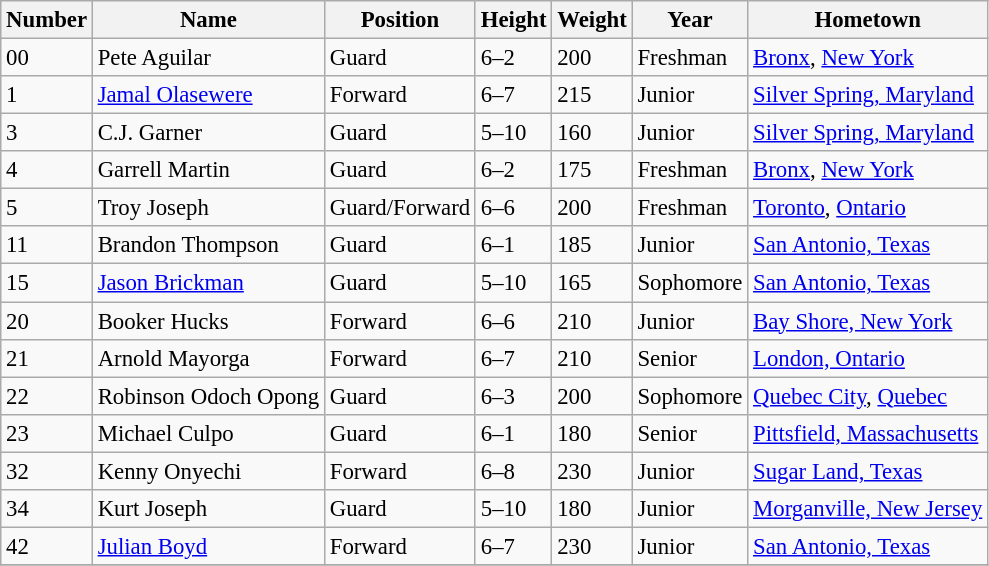<table class="wikitable" style="font-size: 95%;">
<tr>
<th>Number</th>
<th>Name</th>
<th>Position</th>
<th>Height</th>
<th>Weight</th>
<th>Year</th>
<th>Hometown</th>
</tr>
<tr>
<td>00</td>
<td>Pete Aguilar</td>
<td>Guard</td>
<td>6–2</td>
<td>200</td>
<td>Freshman</td>
<td><a href='#'>Bronx</a>, <a href='#'>New York</a></td>
</tr>
<tr>
<td>1</td>
<td><a href='#'>Jamal Olasewere</a></td>
<td>Forward</td>
<td>6–7</td>
<td>215</td>
<td>Junior</td>
<td><a href='#'>Silver Spring, Maryland</a></td>
</tr>
<tr>
<td>3</td>
<td>C.J. Garner</td>
<td>Guard</td>
<td>5–10</td>
<td>160</td>
<td>Junior</td>
<td><a href='#'>Silver Spring, Maryland</a></td>
</tr>
<tr>
<td>4</td>
<td>Garrell Martin</td>
<td>Guard</td>
<td>6–2</td>
<td>175</td>
<td>Freshman</td>
<td><a href='#'>Bronx</a>, <a href='#'>New York</a></td>
</tr>
<tr>
<td>5</td>
<td>Troy Joseph</td>
<td>Guard/Forward</td>
<td>6–6</td>
<td>200</td>
<td>Freshman</td>
<td><a href='#'>Toronto</a>, <a href='#'>Ontario</a></td>
</tr>
<tr>
<td>11</td>
<td>Brandon Thompson</td>
<td>Guard</td>
<td>6–1</td>
<td>185</td>
<td>Junior</td>
<td><a href='#'>San Antonio, Texas</a></td>
</tr>
<tr>
<td>15</td>
<td><a href='#'>Jason Brickman</a></td>
<td>Guard</td>
<td>5–10</td>
<td>165</td>
<td>Sophomore</td>
<td><a href='#'>San Antonio, Texas</a></td>
</tr>
<tr>
<td>20</td>
<td>Booker Hucks</td>
<td>Forward</td>
<td>6–6</td>
<td>210</td>
<td>Junior</td>
<td><a href='#'>Bay Shore, New York</a></td>
</tr>
<tr>
<td>21</td>
<td>Arnold Mayorga</td>
<td>Forward</td>
<td>6–7</td>
<td>210</td>
<td>Senior</td>
<td><a href='#'>London, Ontario</a></td>
</tr>
<tr>
<td>22</td>
<td>Robinson Odoch Opong</td>
<td>Guard</td>
<td>6–3</td>
<td>200</td>
<td>Sophomore</td>
<td><a href='#'>Quebec City</a>, <a href='#'>Quebec</a></td>
</tr>
<tr>
<td>23</td>
<td>Michael Culpo</td>
<td>Guard</td>
<td>6–1</td>
<td>180</td>
<td>Senior</td>
<td><a href='#'>Pittsfield, Massachusetts</a></td>
</tr>
<tr>
<td>32</td>
<td>Kenny Onyechi</td>
<td>Forward</td>
<td>6–8</td>
<td>230</td>
<td>Junior</td>
<td><a href='#'>Sugar Land, Texas</a></td>
</tr>
<tr>
<td>34</td>
<td>Kurt Joseph</td>
<td>Guard</td>
<td>5–10</td>
<td>180</td>
<td>Junior</td>
<td><a href='#'>Morganville, New Jersey</a></td>
</tr>
<tr>
<td>42</td>
<td><a href='#'>Julian Boyd</a></td>
<td>Forward</td>
<td>6–7</td>
<td>230</td>
<td>Junior</td>
<td><a href='#'>San Antonio, Texas</a></td>
</tr>
<tr>
</tr>
</table>
